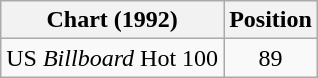<table class="wikitable sortable">
<tr>
<th align="left">Chart (1992)</th>
<th style="text-align:center;">Position</th>
</tr>
<tr>
<td>US <em>Billboard</em> Hot 100</td>
<td align="center">89</td>
</tr>
</table>
